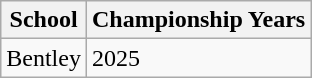<table class="wikitable">
<tr>
<th>School</th>
<th>Championship Years</th>
</tr>
<tr>
<td>Bentley</td>
<td>2025</td>
</tr>
</table>
